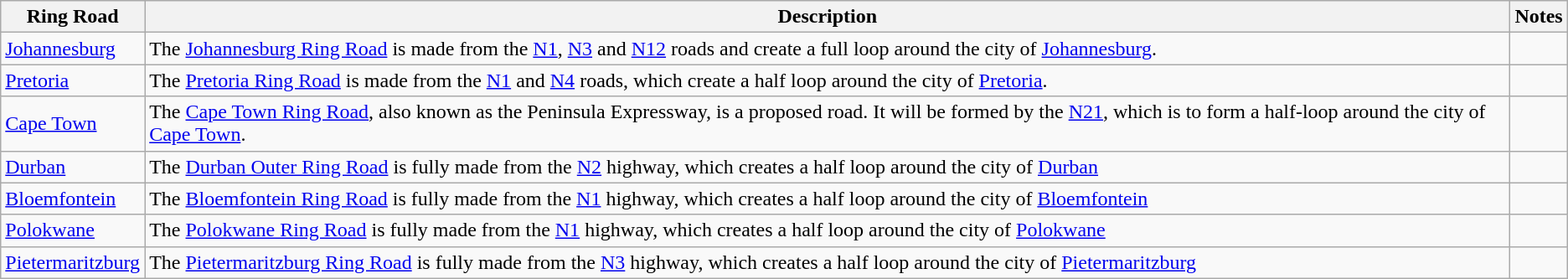<table class="wikitable">
<tr>
<th>Ring Road</th>
<th>Description</th>
<th>Notes</th>
</tr>
<tr>
<td><a href='#'>Johannesburg</a></td>
<td>The <a href='#'>Johannesburg Ring Road</a> is made from the <span><a href='#'>N1</a></span>, <span><a href='#'>N3</a></span> and <span><a href='#'>N12</a></span> roads and create a full loop around the city of <a href='#'>Johannesburg</a>.</td>
<td></td>
</tr>
<tr>
<td><a href='#'>Pretoria</a></td>
<td>The <a href='#'>Pretoria Ring Road</a> is made from the <span><a href='#'>N1</a> and</span> <span><a href='#'>N4</a></span> roads, which create a half loop around the city of <a href='#'>Pretoria</a>.</td>
<td></td>
</tr>
<tr>
<td><a href='#'>Cape Town</a></td>
<td>The <a href='#'>Cape Town Ring Road</a>, also known as the Peninsula Expressway, is a proposed road. It will be formed by the <a href='#'>N21</a>, which is to form a half-loop around the city of <a href='#'>Cape Town</a>.</td>
<td></td>
</tr>
<tr>
<td><a href='#'>Durban</a></td>
<td>The <a href='#'>Durban Outer Ring Road</a> is fully made from the <span><a href='#'>N2</a></span> highway, which creates a half loop around the city of <a href='#'>Durban</a></td>
<td></td>
</tr>
<tr>
<td><a href='#'>Bloemfontein</a></td>
<td>The <a href='#'>Bloemfontein Ring Road</a> is fully made from the <span><a href='#'>N1</a></span> highway, which creates a half loop around the city of <a href='#'>Bloemfontein</a></td>
<td></td>
</tr>
<tr>
<td><a href='#'>Polokwane</a></td>
<td>The <a href='#'>Polokwane Ring Road</a> is fully made from the <span><a href='#'>N1</a></span> highway, which creates a half loop around the city of <a href='#'>Polokwane</a></td>
<td></td>
</tr>
<tr>
<td><a href='#'>Pietermaritzburg</a></td>
<td>The <a href='#'>Pietermaritzburg Ring Road</a> is fully made from the <span><a href='#'>N3</a></span> highway, which creates a half loop around the city of <a href='#'>Pietermaritzburg</a></td>
<td></td>
</tr>
</table>
